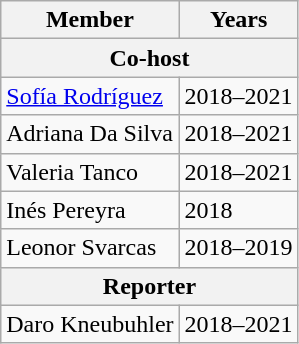<table class="wikitable">
<tr>
<th>Member</th>
<th>Years</th>
</tr>
<tr>
<th colspan="2">Co-host</th>
</tr>
<tr>
<td><a href='#'>Sofía Rodríguez</a></td>
<td>2018–2021</td>
</tr>
<tr>
<td>Adriana Da Silva</td>
<td>2018–2021</td>
</tr>
<tr>
<td>Valeria Tanco</td>
<td>2018–2021</td>
</tr>
<tr>
<td>Inés Pereyra</td>
<td>2018 </td>
</tr>
<tr>
<td>Leonor Svarcas</td>
<td>2018–2019 </td>
</tr>
<tr>
<th colspan="2">Reporter</th>
</tr>
<tr>
<td>Daro Kneubuhler</td>
<td>2018–2021</td>
</tr>
</table>
